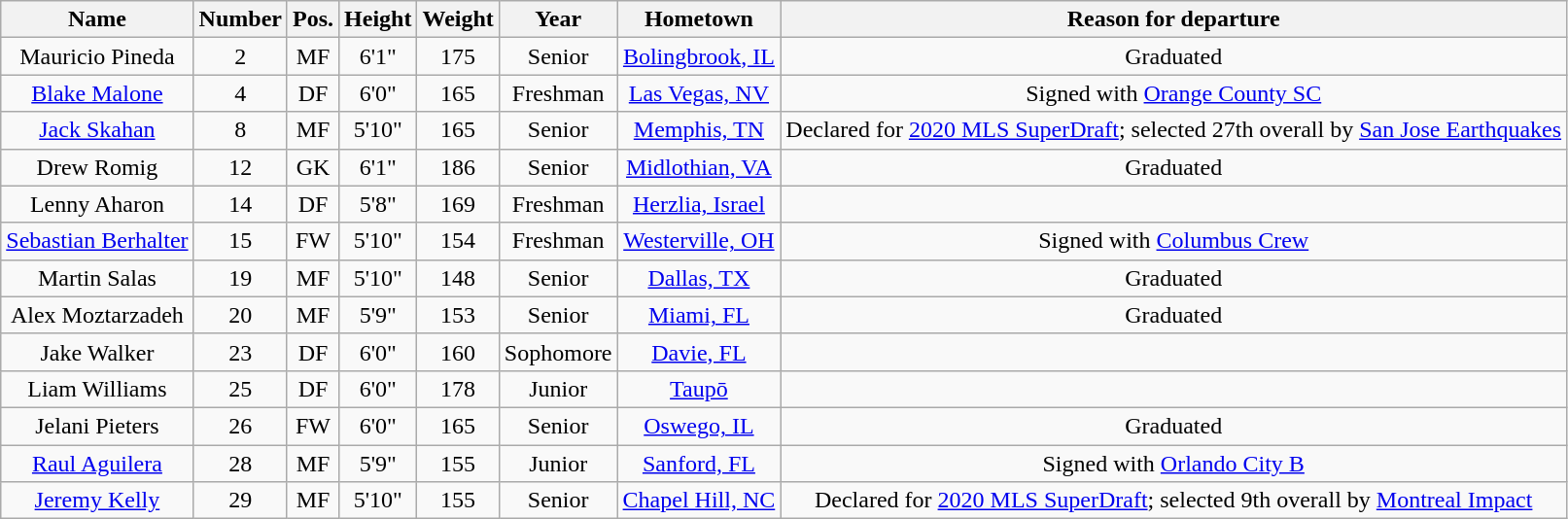<table class="wikitable sortable" border="1" style="text-align:center;">
<tr>
<th>Name</th>
<th>Number</th>
<th>Pos.</th>
<th>Height</th>
<th>Weight</th>
<th>Year</th>
<th>Hometown</th>
<th class="unsortable">Reason for departure</th>
</tr>
<tr>
<td>Mauricio Pineda</td>
<td>2</td>
<td>MF</td>
<td>6'1"</td>
<td>175</td>
<td>Senior</td>
<td><a href='#'>Bolingbrook, IL</a></td>
<td>Graduated</td>
</tr>
<tr>
<td><a href='#'>Blake Malone</a></td>
<td>4</td>
<td>DF</td>
<td>6'0"</td>
<td>165</td>
<td>Freshman</td>
<td><a href='#'>Las Vegas, NV</a></td>
<td>Signed with <a href='#'>Orange County SC</a></td>
</tr>
<tr>
<td><a href='#'>Jack Skahan</a></td>
<td>8</td>
<td>MF</td>
<td>5'10"</td>
<td>165</td>
<td>Senior</td>
<td><a href='#'>Memphis, TN</a></td>
<td>Declared for <a href='#'>2020 MLS SuperDraft</a>; selected 27th overall by <a href='#'>San Jose Earthquakes</a></td>
</tr>
<tr>
<td>Drew Romig</td>
<td>12</td>
<td>GK</td>
<td>6'1"</td>
<td>186</td>
<td>Senior</td>
<td><a href='#'>Midlothian, VA</a></td>
<td>Graduated</td>
</tr>
<tr>
<td>Lenny Aharon</td>
<td>14</td>
<td>DF</td>
<td>5'8"</td>
<td>169</td>
<td>Freshman</td>
<td><a href='#'>Herzlia, Israel</a></td>
<td></td>
</tr>
<tr>
<td><a href='#'>Sebastian Berhalter</a></td>
<td>15</td>
<td>FW</td>
<td>5'10"</td>
<td>154</td>
<td>Freshman</td>
<td><a href='#'>Westerville, OH</a></td>
<td>Signed with <a href='#'>Columbus Crew</a></td>
</tr>
<tr>
<td>Martin Salas</td>
<td>19</td>
<td>MF</td>
<td>5'10"</td>
<td>148</td>
<td>Senior</td>
<td><a href='#'>Dallas, TX</a></td>
<td>Graduated</td>
</tr>
<tr>
<td>Alex Moztarzadeh</td>
<td>20</td>
<td>MF</td>
<td>5'9"</td>
<td>153</td>
<td>Senior</td>
<td><a href='#'>Miami, FL</a></td>
<td>Graduated</td>
</tr>
<tr>
<td>Jake Walker</td>
<td>23</td>
<td>DF</td>
<td>6'0"</td>
<td>160</td>
<td>Sophomore</td>
<td><a href='#'>Davie, FL</a></td>
<td></td>
</tr>
<tr>
<td>Liam Williams</td>
<td>25</td>
<td>DF</td>
<td>6'0"</td>
<td>178</td>
<td>Junior</td>
<td><a href='#'>Taupō</a></td>
<td></td>
</tr>
<tr>
<td>Jelani Pieters</td>
<td>26</td>
<td>FW</td>
<td>6'0"</td>
<td>165</td>
<td>Senior</td>
<td><a href='#'>Oswego, IL</a></td>
<td>Graduated</td>
</tr>
<tr>
<td><a href='#'>Raul Aguilera</a></td>
<td>28</td>
<td>MF</td>
<td>5'9"</td>
<td>155</td>
<td>Junior</td>
<td><a href='#'>Sanford, FL</a></td>
<td>Signed with <a href='#'>Orlando City B</a></td>
</tr>
<tr>
<td><a href='#'>Jeremy Kelly</a></td>
<td>29</td>
<td>MF</td>
<td>5'10"</td>
<td>155</td>
<td>Senior</td>
<td><a href='#'>Chapel Hill, NC</a></td>
<td>Declared for <a href='#'>2020 MLS SuperDraft</a>; selected 9th overall by <a href='#'>Montreal Impact</a></td>
</tr>
</table>
